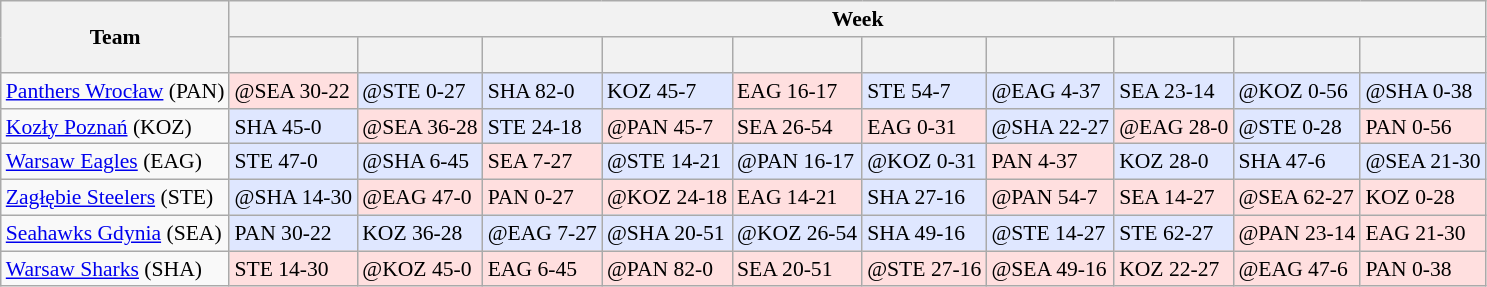<table class="wikitable" align=left style="font-size: 90%">
<tr>
<th rowspan=2>Team</th>
<th colspan=10>Week</th>
</tr>
<tr>
<th></th>
<th></th>
<th></th>
<th></th>
<th></th>
<th></th>
<th></th>
<th></th>
<th></th>
<th><br></th>
</tr>
<tr>
<td><a href='#'>Panthers Wrocław</a> (PAN)</td>
<td bgcolor=#FFDFDF>@SEA 30-22</td>
<td bgcolor=#DFE7FF>@STE 0-27</td>
<td bgcolor=#DFE7FF>SHA 82-0</td>
<td bgcolor=#DFE7FF>KOZ 45-7</td>
<td bgcolor=#FFDFDF>EAG 16-17</td>
<td bgcolor=#DFE7FF>STE 54-7</td>
<td bgcolor=#DFE7FF>@EAG 4-37</td>
<td bgcolor=#DFE7FF>SEA 23-14</td>
<td bgcolor=#DFE7FF>@KOZ 0-56</td>
<td bgcolor=#DFE7FF>@SHA 0-38</td>
</tr>
<tr>
<td><a href='#'>Kozły Poznań</a> (KOZ)</td>
<td bgcolor=#DFE7FF>SHA 45-0</td>
<td bgcolor=#FFDFDF>@SEA 36-28</td>
<td bgcolor=#DFE7FF>STE 24-18</td>
<td bgcolor=#FFDFDF>@PAN 45-7</td>
<td bgcolor=#FFDFDF>SEA 26-54</td>
<td bgcolor=#FFDFDF>EAG 0-31</td>
<td bgcolor=#DFE7FF>@SHA 22-27</td>
<td bgcolor=#FFDFDF>@EAG 28-0</td>
<td bgcolor=#DFE7FF>@STE 0-28</td>
<td bgcolor=#FFDFDF>PAN 0-56</td>
</tr>
<tr>
<td><a href='#'>Warsaw Eagles</a> (EAG)</td>
<td bgcolor=#DFE7FF>STE 47-0</td>
<td bgcolor=#DFE7FF>@SHA 6-45</td>
<td bgcolor=#FFDFDF>SEA 7-27</td>
<td bgcolor=#DFE7FF>@STE 14-21</td>
<td bgcolor=#DFE7FF>@PAN 16-17</td>
<td bgcolor=#DFE7FF>@KOZ 0-31</td>
<td bgcolor=#FFDFDF>PAN 4-37</td>
<td bgcolor=#DFE7FF>KOZ 28-0</td>
<td bgcolor=#DFE7FF>SHA 47-6</td>
<td bgcolor=#DFE7FF>@SEA 21-30</td>
</tr>
<tr>
<td><a href='#'>Zagłębie Steelers</a> (STE)</td>
<td bgcolor=#DFE7FF>@SHA 14-30</td>
<td bgcolor=#FFDFDF>@EAG 47-0</td>
<td bgcolor=#FFDFDF>PAN 0-27</td>
<td bgcolor=#FFDFDF>@KOZ 24-18</td>
<td bgcolor=#FFDFDF>EAG 14-21</td>
<td bgcolor=#DFE7FF>SHA 27-16</td>
<td bgcolor=#FFDFDF>@PAN 54-7</td>
<td bgcolor=#FFDFDF>SEA 14-27</td>
<td bgcolor=#FFDFDF>@SEA 62-27</td>
<td bgcolor=#FFDFDF>KOZ 0-28</td>
</tr>
<tr>
<td><a href='#'>Seahawks Gdynia</a> (SEA)</td>
<td bgcolor=#DFE7FF>PAN 30-22</td>
<td bgcolor=#DFE7FF>KOZ 36-28</td>
<td bgcolor=#DFE7FF>@EAG 7-27</td>
<td bgcolor=#DFE7FF>@SHA 20-51</td>
<td bgcolor=#DFE7FF>@KOZ 26-54</td>
<td bgcolor=#DFE7FF>SHA 49-16</td>
<td bgcolor=#DFE7FF>@STE 14-27</td>
<td bgcolor=#DFE7FF>STE 62-27</td>
<td bgcolor=#FFDFDF>@PAN 23-14</td>
<td bgcolor=#FFDFDF>EAG 21-30</td>
</tr>
<tr>
<td><a href='#'>Warsaw Sharks</a> (SHA)</td>
<td bgcolor=#FFDFDF>STE 14-30</td>
<td bgcolor=#FFDFDF>@KOZ 45-0</td>
<td bgcolor=#FFDFDF>EAG 6-45</td>
<td bgcolor=#FFDFDF>@PAN 82-0</td>
<td bgcolor=#FFDFDF>SEA 20-51</td>
<td bgcolor=#FFDFDF>@STE 27-16</td>
<td bgcolor=#FFDFDF>@SEA 49-16</td>
<td bgcolor=#FFDFDF>KOZ 22-27</td>
<td bgcolor=#FFDFDF>@EAG 47-6</td>
<td bgcolor=#FFDFDF>PAN 0-38</td>
</tr>
</table>
